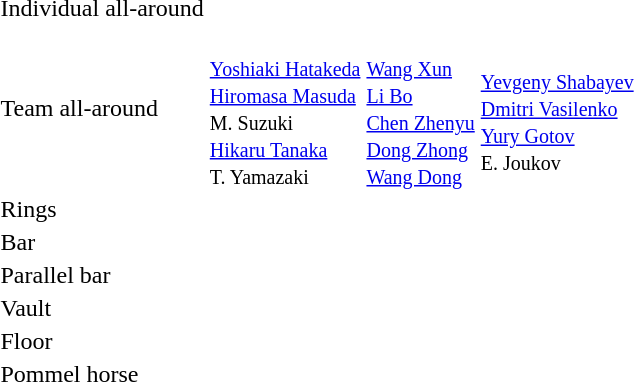<table>
<tr>
<td>Individual all-around</td>
<td></td>
<td></td>
<td><br></td>
</tr>
<tr>
<td>Team all-around</td>
<td><br><small><a href='#'>Yoshiaki Hatakeda</a><br><a href='#'>Hiromasa Masuda</a><br>M. Suzuki<br><a href='#'>Hikaru Tanaka</a><br>T. Yamazaki</small></td>
<td><br><small><a href='#'>Wang Xun</a><br><a href='#'>Li Bo</a><br><a href='#'>Chen Zhenyu</a><br><a href='#'>Dong Zhong</a><br><a href='#'>Wang Dong</a></small></td>
<td><br><small><a href='#'>Yevgeny Shabayev</a><br><a href='#'>Dmitri Vasilenko</a><br><a href='#'>Yury Gotov</a><br>E. Joukov</small></td>
</tr>
<tr>
<td>Rings</td>
<td></td>
<td></td>
<td><br></td>
</tr>
<tr>
<td>Bar</td>
<td></td>
<td></td>
<td></td>
</tr>
<tr>
<td>Parallel bar</td>
<td></td>
<td></td>
<td></td>
</tr>
<tr>
<td>Vault</td>
<td></td>
<td></td>
<td></td>
</tr>
<tr>
<td>Floor</td>
<td></td>
<td></td>
<td></td>
</tr>
<tr>
<td>Pommel horse</td>
<td></td>
<td></td>
<td><br></td>
</tr>
</table>
